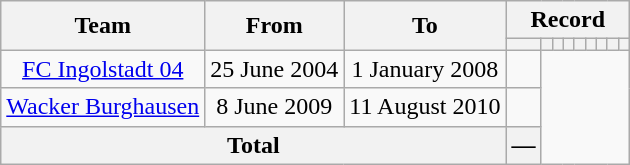<table class="wikitable" style="text-align: center">
<tr>
<th rowspan="2">Team</th>
<th rowspan="2">From</th>
<th rowspan="2">To</th>
<th colspan="9">Record</th>
</tr>
<tr>
<th></th>
<th></th>
<th></th>
<th></th>
<th></th>
<th></th>
<th></th>
<th></th>
<th></th>
</tr>
<tr>
<td><a href='#'>FC Ingolstadt 04</a></td>
<td>25 June 2004</td>
<td>1 January 2008<br></td>
<td></td>
</tr>
<tr>
<td><a href='#'>Wacker Burghausen</a></td>
<td>8 June 2009</td>
<td>11 August 2010<br></td>
<td></td>
</tr>
<tr>
<th colspan="3">Total<br></th>
<th>—</th>
</tr>
</table>
